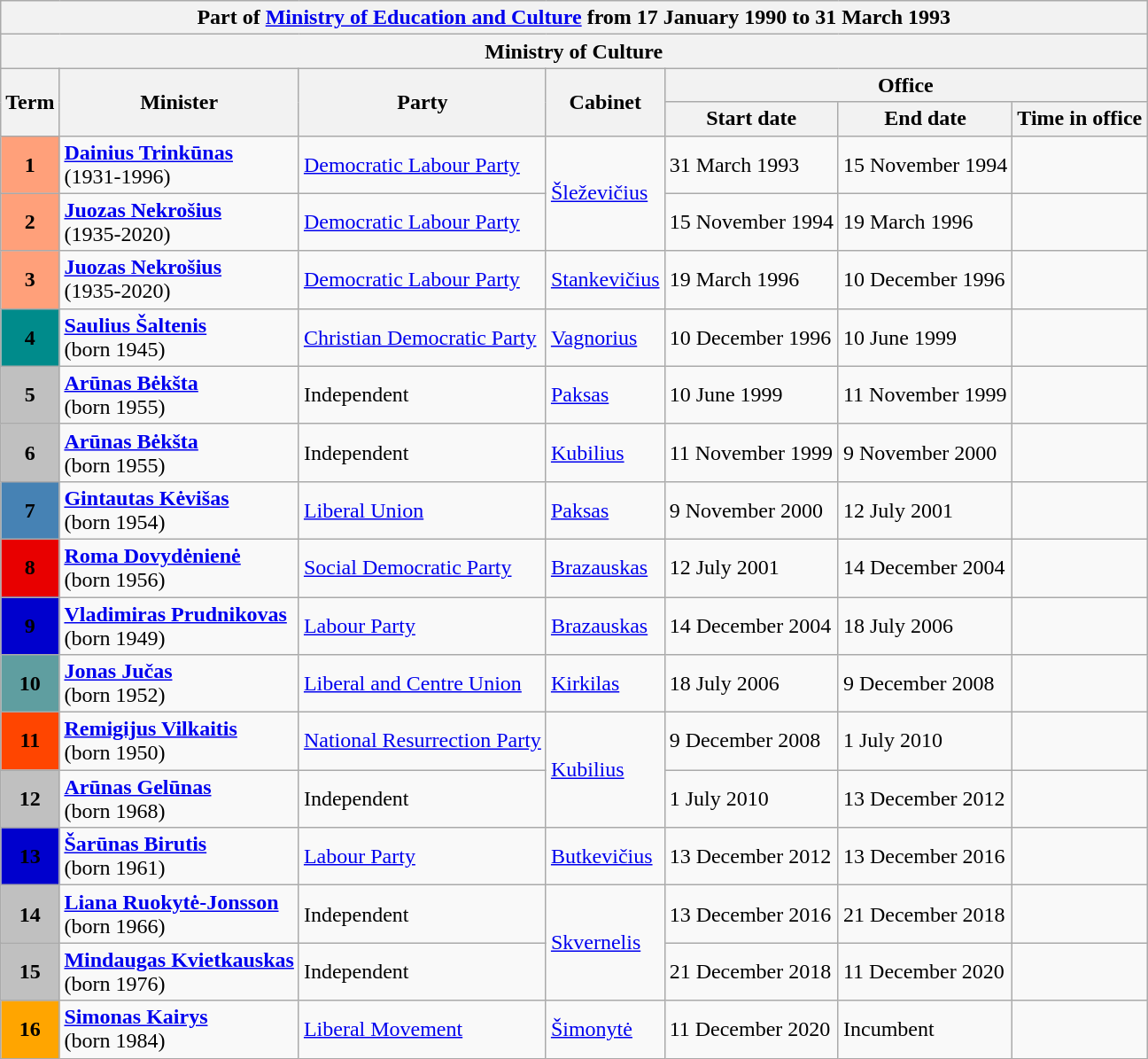<table class="wikitable" text-align:center;">
<tr>
<th colspan="7">Part of <a href='#'>Ministry of Education and Culture</a> from 17 January 1990 to 31 March 1993</th>
</tr>
<tr>
<th colspan="7">Ministry of Culture</th>
</tr>
<tr>
<th rowspan=2>Term</th>
<th rowspan=2>Minister</th>
<th rowspan=2>Party</th>
<th rowspan=2>Cabinet</th>
<th rowspan=1 colspan=3>Office</th>
</tr>
<tr>
<th>Start date</th>
<th>End date</th>
<th>Time in office</th>
</tr>
<tr>
<th rowspan="1" style=background:#FFA07A; color:white">1</th>
<td><strong><a href='#'>Dainius Trinkūnas</a></strong> <br> (1931-1996)</td>
<td><a href='#'>Democratic Labour Party</a></td>
<td rowspan="2"><a href='#'>Šleževičius</a></td>
<td>31 March 1993</td>
<td>15 November 1994</td>
<td></td>
</tr>
<tr>
<th rowspan="1" style=background:#FFA07A; color:white">2</th>
<td><strong><a href='#'>Juozas Nekrošius</a></strong> <br> (1935-2020)</td>
<td><a href='#'>Democratic Labour Party</a></td>
<td>15 November 1994</td>
<td>19 March 1996</td>
<td></td>
</tr>
<tr>
<th rowspan="1" style=background:#FFA07A; color:white">3</th>
<td><strong><a href='#'>Juozas Nekrošius</a></strong> <br> (1935-2020)</td>
<td><a href='#'>Democratic Labour Party</a></td>
<td><a href='#'>Stankevičius</a></td>
<td>19 March 1996</td>
<td>10 December 1996</td>
<td></td>
</tr>
<tr>
<th rowspan="1" style=background:#008B8B; color:white">4</th>
<td><strong><a href='#'>Saulius Šaltenis</a></strong> <br> (born 1945)</td>
<td><a href='#'>Christian Democratic Party</a></td>
<td><a href='#'>Vagnorius</a></td>
<td>10 December 1996</td>
<td>10 June 1999</td>
<td></td>
</tr>
<tr>
<th rowspan="1" style=background:#C0C0C0; color:white">5</th>
<td><strong><a href='#'>Arūnas Bėkšta</a></strong> <br> (born 1955)</td>
<td>Independent</td>
<td><a href='#'>Paksas</a></td>
<td>10 June 1999</td>
<td>11 November 1999</td>
<td></td>
</tr>
<tr>
<th rowspan="1" style=background:#C0C0C0; color:white">6</th>
<td><strong><a href='#'>Arūnas Bėkšta</a></strong> <br> (born 1955)</td>
<td>Independent</td>
<td><a href='#'>Kubilius</a></td>
<td>11 November 1999</td>
<td>9 November 2000</td>
<td></td>
</tr>
<tr>
<th rowspan="1" style=background:#4682B4; color:white">7</th>
<td><strong><a href='#'>Gintautas Kėvišas</a></strong> <br> (born 1954)</td>
<td><a href='#'>Liberal Union</a></td>
<td><a href='#'>Paksas</a></td>
<td>9 November 2000</td>
<td>12 July 2001</td>
<td></td>
</tr>
<tr>
<th rowspan="1" style=background:#E80000; color:white">8</th>
<td><strong><a href='#'>Roma Dovydėnienė</a></strong> <br> (born 1956)</td>
<td><a href='#'>Social Democratic Party</a></td>
<td><a href='#'>Brazauskas</a></td>
<td>12 July 2001</td>
<td>14 December 2004</td>
<td></td>
</tr>
<tr>
<th rowspan="1" style=background:#0000CD; color:white">9</th>
<td><strong><a href='#'>Vladimiras Prudnikovas</a></strong> <br> (born 1949)</td>
<td><a href='#'>Labour Party</a></td>
<td><a href='#'>Brazauskas</a></td>
<td>14 December 2004</td>
<td>18 July 2006</td>
<td></td>
</tr>
<tr>
<th rowspan="1" style=background:#5F9EA0; color:white">10</th>
<td><strong><a href='#'>Jonas Jučas</a></strong> <br> (born 1952)</td>
<td><a href='#'>Liberal and Centre Union</a></td>
<td><a href='#'>Kirkilas</a></td>
<td>18 July 2006</td>
<td>9 December 2008</td>
<td></td>
</tr>
<tr>
<th rowspan="1" style=background:#FF4500; color:white">11</th>
<td><strong><a href='#'>Remigijus Vilkaitis</a></strong> <br> (born 1950)</td>
<td><a href='#'>National Resurrection Party</a></td>
<td rowspan="2"><a href='#'>Kubilius</a></td>
<td>9 December 2008</td>
<td>1 July 2010</td>
<td></td>
</tr>
<tr>
<th rowspan="1" style=background:#C0C0C0; color:white">12</th>
<td><strong><a href='#'>Arūnas Gelūnas</a></strong> <br> (born 1968)</td>
<td>Independent</td>
<td>1 July 2010</td>
<td>13 December 2012</td>
<td></td>
</tr>
<tr>
<th rowspan="1" style=background:#0000CD; color:white">13</th>
<td><strong><a href='#'>Šarūnas Birutis</a></strong> <br> (born 1961)</td>
<td><a href='#'>Labour Party</a></td>
<td><a href='#'>Butkevičius</a></td>
<td>13 December 2012</td>
<td>13 December 2016</td>
<td></td>
</tr>
<tr>
<th rowspan="1" style=background:#C0C0C0; color:white">14</th>
<td><strong><a href='#'>Liana Ruokytė-Jonsson</a></strong> <br> (born 1966)</td>
<td>Independent</td>
<td rowspan="2"><a href='#'>Skvernelis</a></td>
<td>13 December 2016</td>
<td>21 December 2018</td>
<td></td>
</tr>
<tr>
<th rowspan="1" style=background:#C0C0C0; color:white">15</th>
<td><strong><a href='#'>Mindaugas Kvietkauskas</a></strong> <br> (born 1976)</td>
<td>Independent</td>
<td>21 December 2018</td>
<td>11 December 2020</td>
<td></td>
</tr>
<tr>
<th rowspan="1" style=background:#FFA500; color:white">16</th>
<td><strong><a href='#'>Simonas Kairys</a></strong> <br> (born 1984)</td>
<td><a href='#'>Liberal Movement</a></td>
<td><a href='#'>Šimonytė</a></td>
<td>11 December 2020</td>
<td>Incumbent</td>
<td></td>
</tr>
</table>
